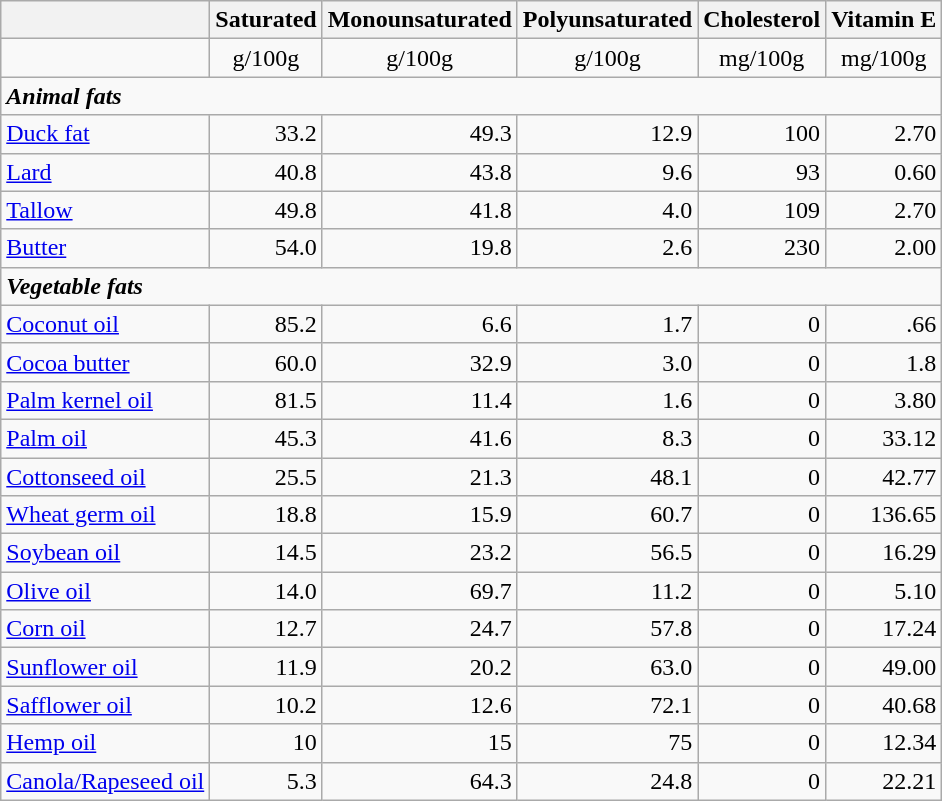<table class="wikitable sortable" |>
<tr>
<th></th>
<th>Saturated</th>
<th>Monounsaturated</th>
<th>Polyunsaturated</th>
<th>Cholesterol</th>
<th>Vitamin E</th>
</tr>
<tr>
<td></td>
<td align="center">g/100g</td>
<td align="center">g/100g</td>
<td align="center">g/100g</td>
<td align="center">mg/100g</td>
<td align="center">mg/100g</td>
</tr>
<tr>
<td colspan="6"><strong><em>Animal fats</em></strong></td>
</tr>
<tr>
<td><a href='#'>Duck fat</a></td>
<td align="right">33.2</td>
<td align="right">49.3</td>
<td align="right">12.9</td>
<td align="right">100</td>
<td align="right">2.70</td>
</tr>
<tr>
<td><a href='#'>Lard</a></td>
<td align="right">40.8</td>
<td align="right">43.8</td>
<td align="right">9.6</td>
<td align="right">93</td>
<td align="right">0.60</td>
</tr>
<tr>
<td><a href='#'>Tallow</a></td>
<td align="right">49.8</td>
<td align="right">41.8</td>
<td align="right">4.0</td>
<td align="right">109</td>
<td align="right">2.70</td>
</tr>
<tr>
<td><a href='#'>Butter</a></td>
<td align="right">54.0</td>
<td align="right">19.8</td>
<td align="right">2.6</td>
<td align="right">230</td>
<td align="right">2.00</td>
</tr>
<tr>
<td colspan="6"><strong><em>Vegetable fats</em></strong></td>
</tr>
<tr>
<td><a href='#'>Coconut oil</a></td>
<td align="right">85.2</td>
<td align="right">6.6</td>
<td align="right">1.7</td>
<td align="right">0</td>
<td align="right">.66</td>
</tr>
<tr>
<td><a href='#'>Cocoa butter</a></td>
<td align="right">60.0</td>
<td align="right">32.9</td>
<td align="right">3.0</td>
<td align="right">0</td>
<td align="right">1.8</td>
</tr>
<tr>
<td><a href='#'>Palm kernel oil</a></td>
<td align="right">81.5</td>
<td align="right">11.4</td>
<td align="right">1.6</td>
<td align="right">0</td>
<td align="right">3.80</td>
</tr>
<tr>
<td><a href='#'>Palm oil</a></td>
<td align="right">45.3</td>
<td align="right">41.6</td>
<td align="right">8.3</td>
<td align="right">0</td>
<td align="right">33.12</td>
</tr>
<tr>
<td><a href='#'>Cottonseed oil</a></td>
<td align="right">25.5</td>
<td align="right">21.3</td>
<td align="right">48.1</td>
<td align="right">0</td>
<td align="right">42.77</td>
</tr>
<tr>
<td><a href='#'>Wheat germ oil</a></td>
<td align="right">18.8</td>
<td align="right">15.9</td>
<td align="right">60.7</td>
<td align="right">0</td>
<td align="right">136.65</td>
</tr>
<tr>
<td><a href='#'>Soybean oil</a></td>
<td align="right">14.5</td>
<td align="right">23.2</td>
<td align="right">56.5</td>
<td align="right">0</td>
<td align="right">16.29</td>
</tr>
<tr>
<td><a href='#'>Olive oil</a></td>
<td align="right">14.0</td>
<td align="right">69.7</td>
<td align="right">11.2</td>
<td align="right">0</td>
<td align="right">5.10</td>
</tr>
<tr>
<td><a href='#'>Corn oil</a></td>
<td align="right">12.7</td>
<td align="right">24.7</td>
<td align="right">57.8</td>
<td align="right">0</td>
<td align="right">17.24</td>
</tr>
<tr>
<td><a href='#'>Sunflower oil</a></td>
<td align="right">11.9</td>
<td align="right">20.2</td>
<td align="right">63.0</td>
<td align="right">0</td>
<td align="right">49.00</td>
</tr>
<tr>
<td><a href='#'>Safflower oil</a></td>
<td align="right">10.2</td>
<td align="right">12.6</td>
<td align="right">72.1</td>
<td align="right">0</td>
<td align="right">40.68</td>
</tr>
<tr>
<td><a href='#'>Hemp oil</a></td>
<td align="right">10</td>
<td align="right">15</td>
<td align="right">75</td>
<td align="right">0</td>
<td align="right">12.34</td>
</tr>
<tr>
<td><a href='#'>Canola/Rapeseed oil</a></td>
<td align="right">5.3</td>
<td align="right">64.3</td>
<td align="right">24.8</td>
<td align="right">0</td>
<td align="right">22.21</td>
</tr>
</table>
